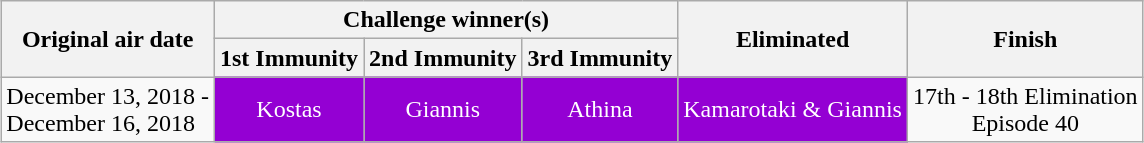<table class="wikitable plainrowheaders" style="margin:auto; text-align:center">
<tr>
<th scope="col" rowspan="2">Original air date</th>
<th scope="col" colspan="3">Challenge winner(s)</th>
<th scope="col" rowspan="2">Eliminated</th>
<th scope="col" rowspan="2">Finish</th>
</tr>
<tr>
<th scope="col">1st Immunity</th>
<th scope="col">2nd Immunity</th>
<th scope="col">3rd Immunity</th>
</tr>
<tr>
<td align="left" rowspan="1">December 13, 2018 -<br>December 16, 2018</td>
<td style="background: DarkViolet; color: white; text-align: center;">Kostas</td>
<td style="background: DarkViolet; color: white; text-align: center;">Giannis</td>
<td style="background: DarkViolet; color: white; text-align: center;">Athina</td>
<td style="background: DarkViolet; color: white; text-align: center;">Kamarotaki & Giannis</td>
<td align="center">17th - 18th Elimination <br>Episode 40</td>
</tr>
</table>
